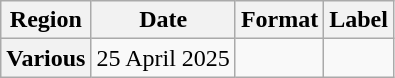<table class="wikitable plainrowheaders">
<tr>
<th scope="col">Region</th>
<th scope="col">Date</th>
<th scope="col">Format</th>
<th scope="col">Label</th>
</tr>
<tr>
<th scope="row">Various</th>
<td>25 April 2025</td>
<td></td>
<td></td>
</tr>
</table>
